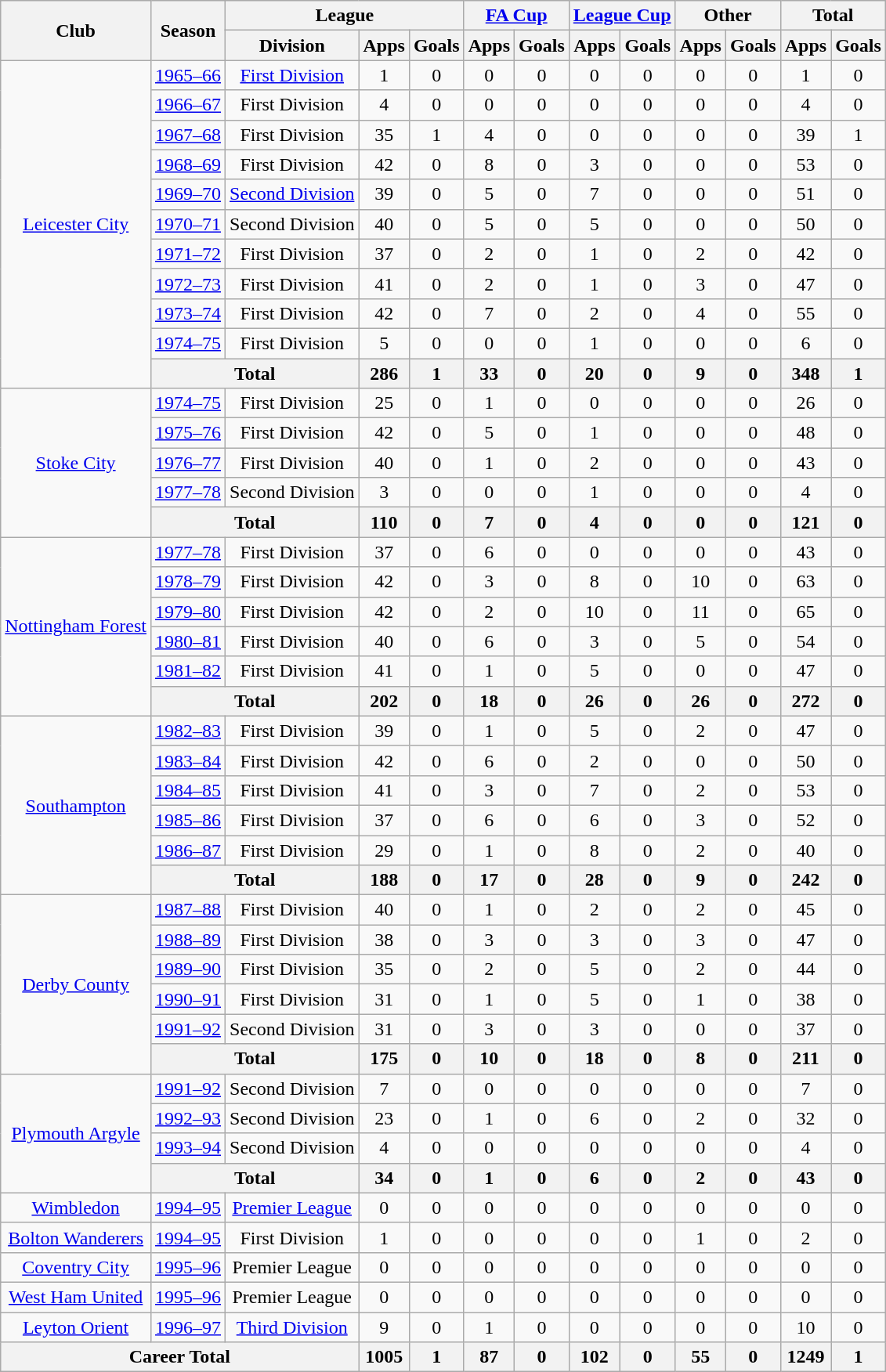<table class="wikitable" style="text-align:center">
<tr>
<th rowspan="2">Club</th>
<th rowspan="2">Season</th>
<th colspan="3">League</th>
<th colspan="2"><a href='#'>FA Cup</a></th>
<th colspan="2"><a href='#'>League Cup</a></th>
<th colspan="2">Other</th>
<th colspan="2">Total</th>
</tr>
<tr>
<th>Division</th>
<th>Apps</th>
<th>Goals</th>
<th>Apps</th>
<th>Goals</th>
<th>Apps</th>
<th>Goals</th>
<th>Apps</th>
<th>Goals</th>
<th>Apps</th>
<th>Goals</th>
</tr>
<tr>
<td rowspan="11"><a href='#'>Leicester City</a></td>
<td><a href='#'>1965–66</a></td>
<td><a href='#'>First Division</a></td>
<td>1</td>
<td>0</td>
<td>0</td>
<td>0</td>
<td>0</td>
<td>0</td>
<td>0</td>
<td>0</td>
<td>1</td>
<td>0</td>
</tr>
<tr>
<td><a href='#'>1966–67</a></td>
<td>First Division</td>
<td>4</td>
<td>0</td>
<td>0</td>
<td>0</td>
<td>0</td>
<td>0</td>
<td>0</td>
<td>0</td>
<td>4</td>
<td>0</td>
</tr>
<tr>
<td><a href='#'>1967–68</a></td>
<td>First Division</td>
<td>35</td>
<td>1</td>
<td>4</td>
<td>0</td>
<td>0</td>
<td>0</td>
<td>0</td>
<td>0</td>
<td>39</td>
<td>1</td>
</tr>
<tr>
<td><a href='#'>1968–69</a></td>
<td>First Division</td>
<td>42</td>
<td>0</td>
<td>8</td>
<td>0</td>
<td>3</td>
<td>0</td>
<td>0</td>
<td>0</td>
<td>53</td>
<td>0</td>
</tr>
<tr>
<td><a href='#'>1969–70</a></td>
<td><a href='#'>Second Division</a></td>
<td>39</td>
<td>0</td>
<td>5</td>
<td>0</td>
<td>7</td>
<td>0</td>
<td>0</td>
<td>0</td>
<td>51</td>
<td>0</td>
</tr>
<tr>
<td><a href='#'>1970–71</a></td>
<td>Second Division</td>
<td>40</td>
<td>0</td>
<td>5</td>
<td>0</td>
<td>5</td>
<td>0</td>
<td>0</td>
<td>0</td>
<td>50</td>
<td>0</td>
</tr>
<tr>
<td><a href='#'>1971–72</a></td>
<td>First Division</td>
<td>37</td>
<td>0</td>
<td>2</td>
<td>0</td>
<td>1</td>
<td>0</td>
<td>2</td>
<td>0</td>
<td>42</td>
<td>0</td>
</tr>
<tr>
<td><a href='#'>1972–73</a></td>
<td>First Division</td>
<td>41</td>
<td>0</td>
<td>2</td>
<td>0</td>
<td>1</td>
<td>0</td>
<td>3</td>
<td>0</td>
<td>47</td>
<td>0</td>
</tr>
<tr>
<td><a href='#'>1973–74</a></td>
<td>First Division</td>
<td>42</td>
<td>0</td>
<td>7</td>
<td>0</td>
<td>2</td>
<td>0</td>
<td>4</td>
<td>0</td>
<td>55</td>
<td>0</td>
</tr>
<tr>
<td><a href='#'>1974–75</a></td>
<td>First Division</td>
<td>5</td>
<td>0</td>
<td>0</td>
<td>0</td>
<td>1</td>
<td>0</td>
<td>0</td>
<td>0</td>
<td>6</td>
<td>0</td>
</tr>
<tr>
<th colspan="2">Total</th>
<th>286</th>
<th>1</th>
<th>33</th>
<th>0</th>
<th>20</th>
<th>0</th>
<th>9</th>
<th>0</th>
<th>348</th>
<th>1</th>
</tr>
<tr>
<td rowspan="5"><a href='#'>Stoke City</a></td>
<td><a href='#'>1974–75</a></td>
<td>First Division</td>
<td>25</td>
<td>0</td>
<td>1</td>
<td>0</td>
<td>0</td>
<td>0</td>
<td>0</td>
<td>0</td>
<td>26</td>
<td>0</td>
</tr>
<tr>
<td><a href='#'>1975–76</a></td>
<td>First Division</td>
<td>42</td>
<td>0</td>
<td>5</td>
<td>0</td>
<td>1</td>
<td>0</td>
<td>0</td>
<td>0</td>
<td>48</td>
<td>0</td>
</tr>
<tr>
<td><a href='#'>1976–77</a></td>
<td>First Division</td>
<td>40</td>
<td>0</td>
<td>1</td>
<td>0</td>
<td>2</td>
<td>0</td>
<td>0</td>
<td>0</td>
<td>43</td>
<td>0</td>
</tr>
<tr>
<td><a href='#'>1977–78</a></td>
<td>Second Division</td>
<td>3</td>
<td>0</td>
<td>0</td>
<td>0</td>
<td>1</td>
<td>0</td>
<td>0</td>
<td>0</td>
<td>4</td>
<td>0</td>
</tr>
<tr>
<th colspan="2">Total</th>
<th>110</th>
<th>0</th>
<th>7</th>
<th>0</th>
<th>4</th>
<th>0</th>
<th>0</th>
<th>0</th>
<th>121</th>
<th>0</th>
</tr>
<tr>
<td rowspan="6"><a href='#'>Nottingham Forest</a></td>
<td><a href='#'>1977–78</a></td>
<td>First Division</td>
<td>37</td>
<td>0</td>
<td>6</td>
<td>0</td>
<td>0</td>
<td>0</td>
<td>0</td>
<td>0</td>
<td>43</td>
<td>0</td>
</tr>
<tr>
<td><a href='#'>1978–79</a></td>
<td>First Division</td>
<td>42</td>
<td>0</td>
<td>3</td>
<td>0</td>
<td>8</td>
<td>0</td>
<td>10</td>
<td>0</td>
<td>63</td>
<td>0</td>
</tr>
<tr>
<td><a href='#'>1979–80</a></td>
<td>First Division</td>
<td>42</td>
<td>0</td>
<td>2</td>
<td>0</td>
<td>10</td>
<td>0</td>
<td>11</td>
<td>0</td>
<td>65</td>
<td>0</td>
</tr>
<tr>
<td><a href='#'>1980–81</a></td>
<td>First Division</td>
<td>40</td>
<td>0</td>
<td>6</td>
<td>0</td>
<td>3</td>
<td>0</td>
<td>5</td>
<td>0</td>
<td>54</td>
<td>0</td>
</tr>
<tr>
<td><a href='#'>1981–82</a></td>
<td>First Division</td>
<td>41</td>
<td>0</td>
<td>1</td>
<td>0</td>
<td>5</td>
<td>0</td>
<td>0</td>
<td>0</td>
<td>47</td>
<td>0</td>
</tr>
<tr>
<th colspan="2">Total</th>
<th>202</th>
<th>0</th>
<th>18</th>
<th>0</th>
<th>26</th>
<th>0</th>
<th>26</th>
<th>0</th>
<th>272</th>
<th>0</th>
</tr>
<tr>
<td rowspan="6"><a href='#'>Southampton</a></td>
<td><a href='#'>1982–83</a></td>
<td>First Division</td>
<td>39</td>
<td>0</td>
<td>1</td>
<td>0</td>
<td>5</td>
<td>0</td>
<td>2</td>
<td>0</td>
<td>47</td>
<td>0</td>
</tr>
<tr>
<td><a href='#'>1983–84</a></td>
<td>First Division</td>
<td>42</td>
<td>0</td>
<td>6</td>
<td>0</td>
<td>2</td>
<td>0</td>
<td>0</td>
<td>0</td>
<td>50</td>
<td>0</td>
</tr>
<tr>
<td><a href='#'>1984–85</a></td>
<td>First Division</td>
<td>41</td>
<td>0</td>
<td>3</td>
<td>0</td>
<td>7</td>
<td>0</td>
<td>2</td>
<td>0</td>
<td>53</td>
<td>0</td>
</tr>
<tr>
<td><a href='#'>1985–86</a></td>
<td>First Division</td>
<td>37</td>
<td>0</td>
<td>6</td>
<td>0</td>
<td>6</td>
<td>0</td>
<td>3</td>
<td>0</td>
<td>52</td>
<td>0</td>
</tr>
<tr>
<td><a href='#'>1986–87</a></td>
<td>First Division</td>
<td>29</td>
<td>0</td>
<td>1</td>
<td>0</td>
<td>8</td>
<td>0</td>
<td>2</td>
<td>0</td>
<td>40</td>
<td>0</td>
</tr>
<tr>
<th colspan="2">Total</th>
<th>188</th>
<th>0</th>
<th>17</th>
<th>0</th>
<th>28</th>
<th>0</th>
<th>9</th>
<th>0</th>
<th>242</th>
<th>0</th>
</tr>
<tr>
<td rowspan="6"><a href='#'>Derby County</a></td>
<td><a href='#'>1987–88</a></td>
<td>First Division</td>
<td>40</td>
<td>0</td>
<td>1</td>
<td>0</td>
<td>2</td>
<td>0</td>
<td>2</td>
<td>0</td>
<td>45</td>
<td>0</td>
</tr>
<tr>
<td><a href='#'>1988–89</a></td>
<td>First Division</td>
<td>38</td>
<td>0</td>
<td>3</td>
<td>0</td>
<td>3</td>
<td>0</td>
<td>3</td>
<td>0</td>
<td>47</td>
<td>0</td>
</tr>
<tr>
<td><a href='#'>1989–90</a></td>
<td>First Division</td>
<td>35</td>
<td>0</td>
<td>2</td>
<td>0</td>
<td>5</td>
<td>0</td>
<td>2</td>
<td>0</td>
<td>44</td>
<td>0</td>
</tr>
<tr>
<td><a href='#'>1990–91</a></td>
<td>First Division</td>
<td>31</td>
<td>0</td>
<td>1</td>
<td>0</td>
<td>5</td>
<td>0</td>
<td>1</td>
<td>0</td>
<td>38</td>
<td>0</td>
</tr>
<tr>
<td><a href='#'>1991–92</a></td>
<td>Second Division</td>
<td>31</td>
<td>0</td>
<td>3</td>
<td>0</td>
<td>3</td>
<td>0</td>
<td>0</td>
<td>0</td>
<td>37</td>
<td>0</td>
</tr>
<tr>
<th colspan="2">Total</th>
<th>175</th>
<th>0</th>
<th>10</th>
<th>0</th>
<th>18</th>
<th>0</th>
<th>8</th>
<th>0</th>
<th>211</th>
<th>0</th>
</tr>
<tr>
<td rowspan="4"><a href='#'>Plymouth Argyle</a></td>
<td><a href='#'>1991–92</a></td>
<td>Second Division</td>
<td>7</td>
<td>0</td>
<td>0</td>
<td>0</td>
<td>0</td>
<td>0</td>
<td>0</td>
<td>0</td>
<td>7</td>
<td>0</td>
</tr>
<tr>
<td><a href='#'>1992–93</a></td>
<td>Second Division</td>
<td>23</td>
<td>0</td>
<td>1</td>
<td>0</td>
<td>6</td>
<td>0</td>
<td>2</td>
<td>0</td>
<td>32</td>
<td>0</td>
</tr>
<tr>
<td><a href='#'>1993–94</a></td>
<td>Second Division</td>
<td>4</td>
<td>0</td>
<td>0</td>
<td>0</td>
<td>0</td>
<td>0</td>
<td>0</td>
<td>0</td>
<td>4</td>
<td>0</td>
</tr>
<tr>
<th colspan="2">Total</th>
<th>34</th>
<th>0</th>
<th>1</th>
<th>0</th>
<th>6</th>
<th>0</th>
<th>2</th>
<th>0</th>
<th>43</th>
<th>0</th>
</tr>
<tr>
<td><a href='#'>Wimbledon</a></td>
<td><a href='#'>1994–95</a></td>
<td><a href='#'>Premier League</a></td>
<td>0</td>
<td>0</td>
<td>0</td>
<td>0</td>
<td>0</td>
<td>0</td>
<td>0</td>
<td>0</td>
<td>0</td>
<td>0</td>
</tr>
<tr>
<td><a href='#'>Bolton Wanderers</a></td>
<td><a href='#'>1994–95</a></td>
<td>First Division</td>
<td>1</td>
<td>0</td>
<td>0</td>
<td>0</td>
<td>0</td>
<td>0</td>
<td>1</td>
<td>0</td>
<td>2</td>
<td>0</td>
</tr>
<tr>
<td><a href='#'>Coventry City</a></td>
<td><a href='#'>1995–96</a></td>
<td>Premier League</td>
<td>0</td>
<td>0</td>
<td>0</td>
<td>0</td>
<td>0</td>
<td>0</td>
<td>0</td>
<td>0</td>
<td>0</td>
<td>0</td>
</tr>
<tr>
<td><a href='#'>West Ham United</a></td>
<td><a href='#'>1995–96</a></td>
<td>Premier League</td>
<td>0</td>
<td>0</td>
<td>0</td>
<td>0</td>
<td>0</td>
<td>0</td>
<td>0</td>
<td>0</td>
<td>0</td>
<td>0</td>
</tr>
<tr>
<td><a href='#'>Leyton Orient</a></td>
<td><a href='#'>1996–97</a></td>
<td><a href='#'>Third Division</a></td>
<td>9</td>
<td>0</td>
<td>1</td>
<td>0</td>
<td>0</td>
<td>0</td>
<td>0</td>
<td>0</td>
<td>10</td>
<td>0</td>
</tr>
<tr>
<th colspan="3">Career Total</th>
<th>1005</th>
<th>1</th>
<th>87</th>
<th>0</th>
<th>102</th>
<th>0</th>
<th>55</th>
<th>0</th>
<th>1249</th>
<th>1</th>
</tr>
</table>
